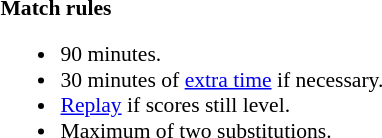<table style="width:100%; font-size:90%;">
<tr>
<td><br><strong>Match rules</strong><ul><li>90 minutes.</li><li>30 minutes of <a href='#'>extra time</a> if necessary.</li><li><a href='#'>Replay</a> if scores still level.</li><li>Maximum of two substitutions.</li></ul></td>
</tr>
</table>
